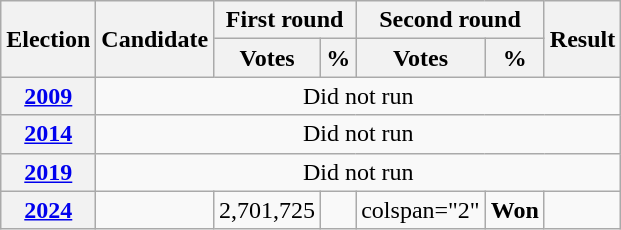<table class="wikitable" style="text-align:center">
<tr>
<th rowspan="2"><strong>Election</strong></th>
<th rowspan="2">Candidate</th>
<th colspan="2" scope="col">First round</th>
<th colspan="2">Second round</th>
<th rowspan="2">Result</th>
</tr>
<tr>
<th><strong>Votes</strong></th>
<th><strong>%</strong></th>
<th><strong>Votes</strong></th>
<th><strong>%</strong></th>
</tr>
<tr>
<th><a href='#'>2009</a></th>
<td colspan="6">Did not run</td>
</tr>
<tr>
<th><a href='#'>2014</a></th>
<td colspan="6">Did not run</td>
</tr>
<tr>
<th><a href='#'>2019</a></th>
<td colspan="6">Did not run</td>
</tr>
<tr>
<th><a href='#'>2024</a></th>
<td></td>
<td>2,701,725</td>
<td></td>
<td>colspan="2" </td>
<td><strong>Won</strong> </td>
</tr>
</table>
